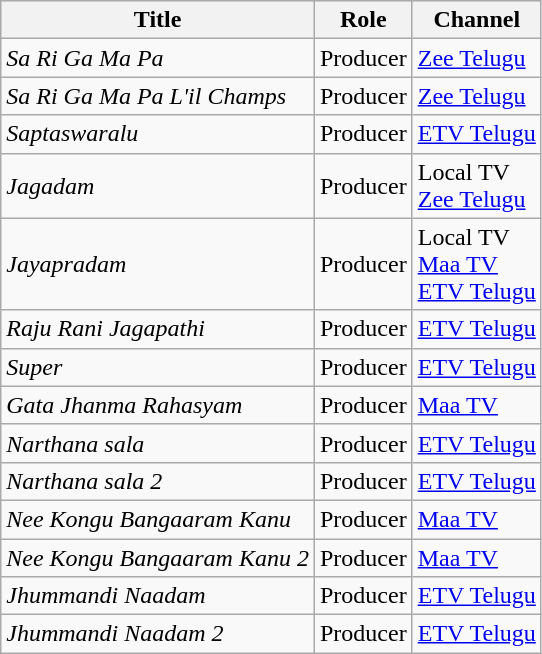<table class="wikitable">
<tr style="background:#d1e4fd;">
<th>Title</th>
<th>Role</th>
<th>Channel</th>
</tr>
<tr>
<td><em>Sa Ri Ga Ma Pa</em></td>
<td>Producer</td>
<td><a href='#'>Zee Telugu</a></td>
</tr>
<tr>
<td><em>Sa Ri Ga Ma Pa L'il Champs</em></td>
<td>Producer</td>
<td><a href='#'>Zee Telugu</a></td>
</tr>
<tr>
<td><em>Saptaswaralu</em></td>
<td>Producer</td>
<td><a href='#'>ETV Telugu</a></td>
</tr>
<tr>
<td><em>Jagadam</em></td>
<td>Producer</td>
<td>Local TV <br><a href='#'>Zee Telugu</a></td>
</tr>
<tr>
<td><em>Jayapradam</em></td>
<td>Producer</td>
<td>Local TV <br><a href='#'>Maa TV</a> <br><a href='#'>ETV Telugu</a></td>
</tr>
<tr>
<td><em>Raju Rani Jagapathi</em></td>
<td>Producer</td>
<td><a href='#'>ETV Telugu</a></td>
</tr>
<tr>
<td><em>Super</em></td>
<td>Producer</td>
<td><a href='#'>ETV Telugu</a></td>
</tr>
<tr>
<td><em>Gata Jhanma Rahasyam</em></td>
<td>Producer</td>
<td><a href='#'>Maa TV</a></td>
</tr>
<tr>
<td><em>Narthana sala</em></td>
<td>Producer</td>
<td><a href='#'>ETV Telugu</a></td>
</tr>
<tr>
<td><em>Narthana sala 2</em></td>
<td>Producer</td>
<td><a href='#'>ETV Telugu</a></td>
</tr>
<tr>
<td><em>Nee Kongu Bangaaram Kanu</em></td>
<td>Producer</td>
<td><a href='#'>Maa TV</a></td>
</tr>
<tr>
<td><em>Nee Kongu Bangaaram Kanu 2</em></td>
<td>Producer</td>
<td><a href='#'>Maa TV</a></td>
</tr>
<tr>
<td><em>Jhummandi Naadam</em></td>
<td>Producer</td>
<td><a href='#'>ETV Telugu</a></td>
</tr>
<tr>
<td><em>Jhummandi Naadam 2</em></td>
<td>Producer</td>
<td><a href='#'>ETV Telugu</a></td>
</tr>
</table>
